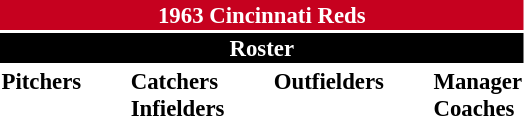<table class="toccolours" style="font-size: 95%;">
<tr>
<th colspan="10" style="background-color: #c6011f; color: white; text-align: center;">1963 Cincinnati Reds</th>
</tr>
<tr>
<td colspan="10" style="background-color: black; color: white; text-align: center;"><strong>Roster</strong></td>
</tr>
<tr>
<td valign="top"><strong>Pitchers</strong><br>










</td>
<td width="25px"></td>
<td valign="top"><strong>Catchers</strong><br>




<strong>Infielders</strong>










</td>
<td width="25px"></td>
<td valign="top"><strong>Outfielders</strong><br>





</td>
<td width="25px"></td>
<td valign="top"><strong>Manager</strong><br>
<strong>Coaches</strong>



</td>
</tr>
</table>
